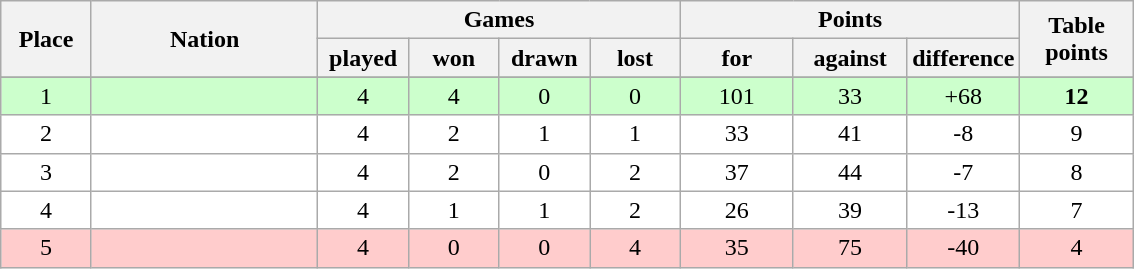<table class="wikitable">
<tr>
<th rowspan=2 width="8%">Place</th>
<th rowspan=2 width="20%">Nation</th>
<th colspan=4 width="32%">Games</th>
<th colspan=3 width="30%">Points</th>
<th rowspan=2 width="10%">Table<br>points</th>
</tr>
<tr>
<th width="8%">played</th>
<th width="8%">won</th>
<th width="8%">drawn</th>
<th width="8%">lost</th>
<th width="10%">for</th>
<th width="10%">against</th>
<th width="10%">difference</th>
</tr>
<tr>
</tr>
<tr bgcolor=#ccffcc align=center>
<td>1</td>
<td align=left><strong></strong></td>
<td>4</td>
<td>4</td>
<td>0</td>
<td>0</td>
<td>101</td>
<td>33</td>
<td>+68</td>
<td><strong>12</strong></td>
</tr>
<tr bgcolor=#ffffff align=center>
<td>2</td>
<td align=left></td>
<td>4</td>
<td>2</td>
<td>1</td>
<td>1</td>
<td>33</td>
<td>41</td>
<td>-8</td>
<td>9</td>
</tr>
<tr bgcolor=#ffffff align=center>
<td>3</td>
<td align=left></td>
<td>4</td>
<td>2</td>
<td>0</td>
<td>2</td>
<td>37</td>
<td>44</td>
<td>-7</td>
<td>8</td>
</tr>
<tr bgcolor=#ffffff align=center>
<td>4</td>
<td align=left></td>
<td>4</td>
<td>1</td>
<td>1</td>
<td>2</td>
<td>26</td>
<td>39</td>
<td>-13</td>
<td>7</td>
</tr>
<tr bgcolor=#ffcccc align=center>
<td>5</td>
<td align=left></td>
<td>4</td>
<td>0</td>
<td>0</td>
<td>4</td>
<td>35</td>
<td>75</td>
<td>-40</td>
<td>4</td>
</tr>
</table>
